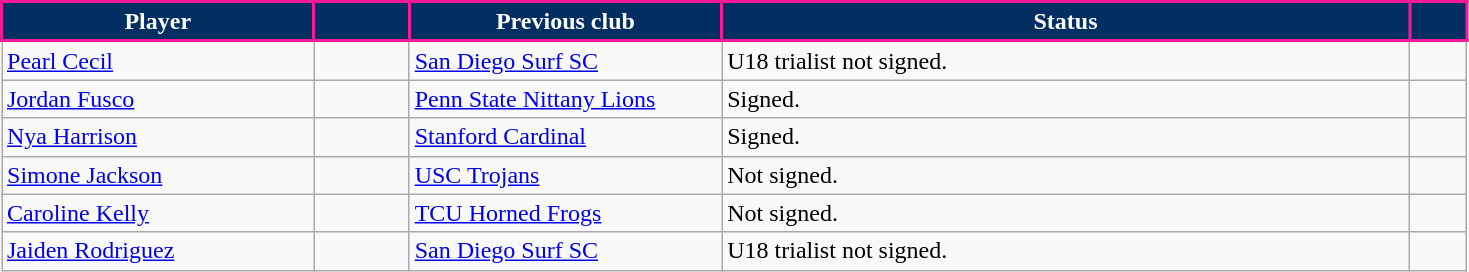<table class="wikitable">
<tr>
<th style="background:#032E62; color:white; border:2px solid #FC1896; width:200px;" scope="col">Player</th>
<th style="background:#032E62; color:white; border:2px solid #FC1896; width:55px;"></th>
<th style="background:#032E62; color:white; border:2px solid #FC1896; width:200px;">Previous club</th>
<th style="background:#032E62; color:white; border:2px solid #FC1896; width:450px;">Status</th>
<th style="background:#032E62; color:white; border:2px solid #FC1896; width:30px;"></th>
</tr>
<tr>
<td> <a href='#'>Pearl Cecil</a></td>
<td></td>
<td> <a href='#'>San Diego Surf SC</a></td>
<td>U18 trialist not signed.</td>
<td></td>
</tr>
<tr>
<td> <a href='#'>Jordan Fusco</a></td>
<td></td>
<td> <a href='#'>Penn State Nittany Lions</a></td>
<td>Signed.</td>
<td></td>
</tr>
<tr>
<td> <a href='#'>Nya Harrison</a></td>
<td></td>
<td> <a href='#'>Stanford Cardinal</a></td>
<td>Signed.</td>
<td></td>
</tr>
<tr>
<td> <a href='#'>Simone Jackson</a></td>
<td></td>
<td> <a href='#'>USC Trojans</a></td>
<td>Not signed.</td>
<td></td>
</tr>
<tr>
<td> <a href='#'>Caroline Kelly</a></td>
<td></td>
<td> <a href='#'>TCU Horned Frogs</a></td>
<td>Not signed.</td>
<td></td>
</tr>
<tr>
<td> <a href='#'>Jaiden Rodriguez</a></td>
<td></td>
<td> <a href='#'>San Diego Surf SC</a></td>
<td>U18 trialist not signed.</td>
<td></td>
</tr>
</table>
